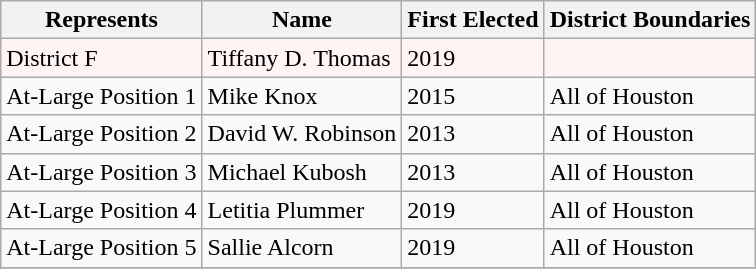<table class=wikitable>
<tr>
<th style="text-align:center; vertical-align:bottom;"><strong>Represents</strong></th>
<th style="text-align:center; vertical-align:bottom;"><strong>Name</strong></th>
<th style="text-align:center; vertical-align:bottom;"><strong>First Elected</strong></th>
<th style="text-align:center; vertical-align:bottom;"><strong>District Boundaries</strong></th>
</tr>
<tr>
<td style="background:#fff3f3">District F</td>
<td style="background:#fff3f3">Tiffany D. Thomas</td>
<td style="background:#fff3f3">2019</td>
<td style="background:#fff3f3"></td>
</tr>
<tr>
<td>At-Large Position 1</td>
<td>Mike Knox</td>
<td>2015</td>
<td>All of Houston</td>
</tr>
<tr>
<td>At-Large Position 2</td>
<td>David W. Robinson</td>
<td>2013</td>
<td>All of Houston</td>
</tr>
<tr>
<td>At-Large Position 3</td>
<td>Michael Kubosh</td>
<td>2013</td>
<td>All of Houston</td>
</tr>
<tr>
<td>At-Large Position 4</td>
<td>Letitia Plummer</td>
<td>2019</td>
<td>All of Houston</td>
</tr>
<tr>
<td>At-Large Position 5</td>
<td>Sallie Alcorn</td>
<td>2019</td>
<td>All of Houston</td>
</tr>
<tr>
</tr>
</table>
